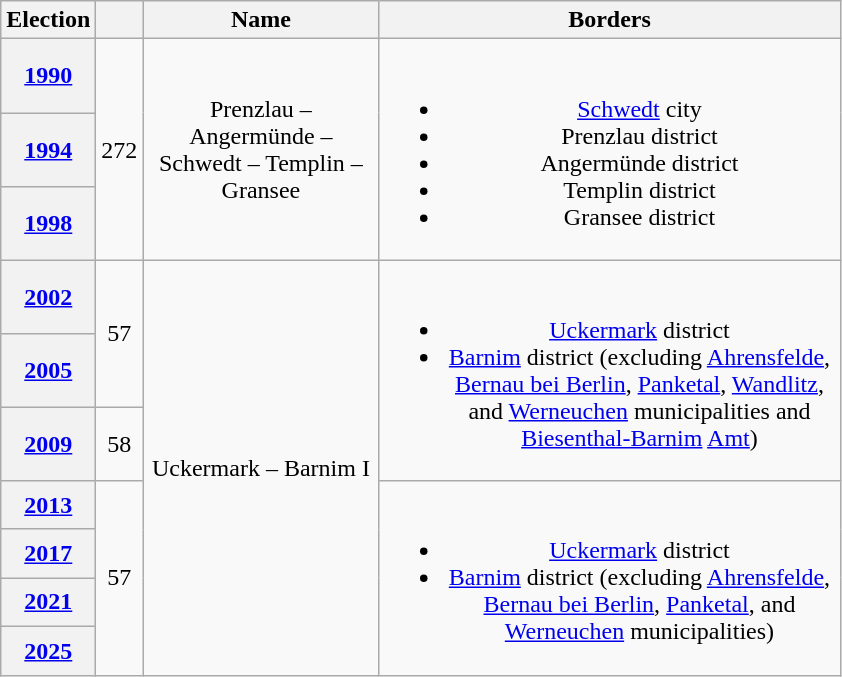<table class=wikitable style="text-align:center">
<tr>
<th>Election</th>
<th></th>
<th width=150px>Name</th>
<th width=300px>Borders</th>
</tr>
<tr>
<th><a href='#'>1990</a></th>
<td rowspan=3>272</td>
<td rowspan=3>Prenzlau – Angermünde – Schwedt – Templin – Gransee</td>
<td rowspan=3><br><ul><li><a href='#'>Schwedt</a> city</li><li>Prenzlau district</li><li>Angermünde district</li><li>Templin district</li><li>Gransee district</li></ul></td>
</tr>
<tr>
<th><a href='#'>1994</a></th>
</tr>
<tr>
<th><a href='#'>1998</a></th>
</tr>
<tr>
<th><a href='#'>2002</a></th>
<td rowspan=2>57</td>
<td rowspan=7>Uckermark – Barnim I</td>
<td rowspan=3><br><ul><li><a href='#'>Uckermark</a> district</li><li><a href='#'>Barnim</a> district (excluding <a href='#'>Ahrensfelde</a>, <a href='#'>Bernau bei Berlin</a>, <a href='#'>Panketal</a>, <a href='#'>Wandlitz</a>, and <a href='#'>Werneuchen</a> municipalities and <a href='#'>Biesenthal-Barnim</a> <a href='#'>Amt</a>)</li></ul></td>
</tr>
<tr>
<th><a href='#'>2005</a></th>
</tr>
<tr>
<th><a href='#'>2009</a></th>
<td>58</td>
</tr>
<tr>
<th><a href='#'>2013</a></th>
<td rowspan=4>57</td>
<td rowspan=4><br><ul><li><a href='#'>Uckermark</a> district</li><li><a href='#'>Barnim</a> district (excluding <a href='#'>Ahrensfelde</a>, <a href='#'>Bernau bei Berlin</a>, <a href='#'>Panketal</a>, and <a href='#'>Werneuchen</a> municipalities)</li></ul></td>
</tr>
<tr>
<th><a href='#'>2017</a></th>
</tr>
<tr>
<th><a href='#'>2021</a></th>
</tr>
<tr>
<th><a href='#'>2025</a></th>
</tr>
</table>
